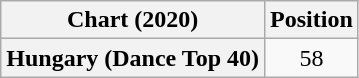<table class="wikitable plainrowheaders" style="text-align:center">
<tr>
<th scope="col">Chart (2020)</th>
<th scope="col">Position</th>
</tr>
<tr>
<th scope="row">Hungary (Dance Top 40)</th>
<td>58</td>
</tr>
</table>
